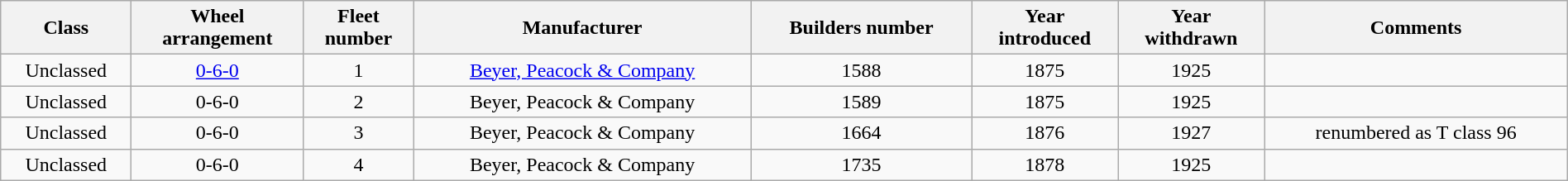<table class="wikitable" style="text-align:center; width: 100%">
<tr>
<th>Class</th>
<th>Wheel<br>arrangement</th>
<th>Fleet<br>number</th>
<th>Manufacturer</th>
<th>Builders number</th>
<th>Year<br>introduced</th>
<th>Year<br>withdrawn</th>
<th>Comments</th>
</tr>
<tr>
<td>Unclassed<br></td>
<td><a href='#'>0-6-0</a></td>
<td>1</td>
<td><a href='#'>Beyer, Peacock & Company</a></td>
<td>1588</td>
<td>1875</td>
<td>1925</td>
<td></td>
</tr>
<tr>
<td>Unclassed<br></td>
<td>0-6-0</td>
<td>2</td>
<td>Beyer, Peacock & Company</td>
<td>1589</td>
<td>1875</td>
<td>1925</td>
<td></td>
</tr>
<tr>
<td>Unclassed<br></td>
<td>0-6-0</td>
<td>3</td>
<td>Beyer, Peacock & Company</td>
<td>1664</td>
<td>1876</td>
<td>1927</td>
<td>renumbered as T class 96</td>
</tr>
<tr>
<td>Unclassed<br></td>
<td>0-6-0</td>
<td>4</td>
<td>Beyer, Peacock & Company</td>
<td>1735</td>
<td>1878</td>
<td>1925</td>
<td></td>
</tr>
</table>
